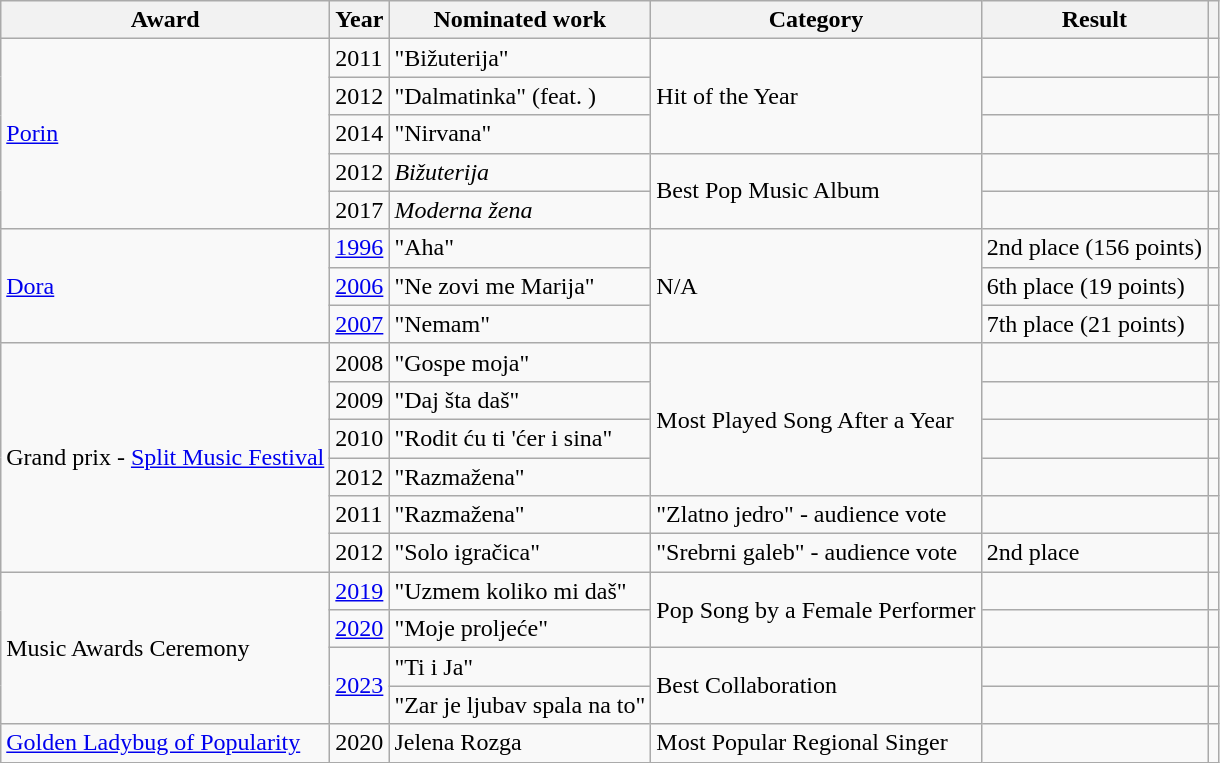<table class="wikitable">
<tr>
<th>Award</th>
<th>Year</th>
<th>Nominated work</th>
<th>Category</th>
<th>Result</th>
<th></th>
</tr>
<tr>
<td rowspan="5"><a href='#'>Porin</a></td>
<td>2011</td>
<td>"Bižuterija"</td>
<td rowspan="3">Hit of the Year</td>
<td></td>
<td></td>
</tr>
<tr>
<td>2012</td>
<td>"Dalmatinka" (feat. )</td>
<td></td>
<td></td>
</tr>
<tr>
<td>2014</td>
<td>"Nirvana"</td>
<td></td>
<td></td>
</tr>
<tr>
<td>2012</td>
<td><em>Bižuterija</em></td>
<td rowspan="2">Best Pop Music Album</td>
<td></td>
<td></td>
</tr>
<tr>
<td>2017</td>
<td><em>Moderna žena</em></td>
<td></td>
<td></td>
</tr>
<tr>
<td rowspan="3"><a href='#'>Dora</a></td>
<td><a href='#'>1996</a></td>
<td>"Aha"</td>
<td rowspan="3">N/A</td>
<td>2nd place (156 points)</td>
<td></td>
</tr>
<tr>
<td><a href='#'>2006</a></td>
<td>"Ne zovi me Marija"</td>
<td>6th place (19 points)</td>
<td></td>
</tr>
<tr>
<td><a href='#'>2007</a></td>
<td>"Nemam"</td>
<td>7th place (21 points)</td>
<td></td>
</tr>
<tr>
<td rowspan="6">Grand prix - <a href='#'>Split Music Festival</a></td>
<td>2008</td>
<td>"Gospe moja"</td>
<td rowspan="4">Most Played Song After a Year</td>
<td></td>
<td></td>
</tr>
<tr>
<td>2009</td>
<td>"Daj šta daš"</td>
<td></td>
<td></td>
</tr>
<tr>
<td>2010</td>
<td>"Rodit ću ti 'ćer i sina"</td>
<td></td>
<td></td>
</tr>
<tr>
<td>2012</td>
<td>"Razmažena"</td>
<td></td>
<td></td>
</tr>
<tr>
<td>2011</td>
<td>"Razmažena"</td>
<td>"Zlatno jedro" - audience vote</td>
<td></td>
<td></td>
</tr>
<tr>
<td>2012</td>
<td>"Solo igračica"</td>
<td>"Srebrni galeb" - audience vote</td>
<td>2nd place</td>
<td></td>
</tr>
<tr>
<td rowspan="4">Music Awards Ceremony</td>
<td><a href='#'>2019</a></td>
<td>"Uzmem koliko mi daš"</td>
<td rowspan="2">Pop Song by a Female Performer</td>
<td></td>
<td></td>
</tr>
<tr>
<td><a href='#'>2020</a></td>
<td>"Moje proljeće"</td>
<td></td>
<td></td>
</tr>
<tr>
<td rowspan="2"><a href='#'>2023</a></td>
<td>"Ti i Ja"</td>
<td rowspan="2">Best Collaboration</td>
<td></td>
<td></td>
</tr>
<tr>
<td>"Zar je ljubav spala na to"</td>
<td></td>
<td></td>
</tr>
<tr>
<td><a href='#'>Golden Ladybug of Popularity</a></td>
<td>2020</td>
<td>Jelena Rozga</td>
<td>Most Popular Regional Singer</td>
<td></td>
<td></td>
</tr>
</table>
